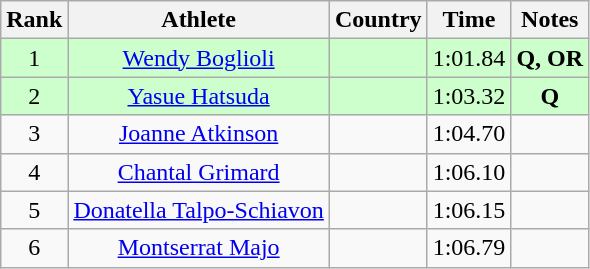<table class="wikitable sortable" style="text-align:center">
<tr>
<th>Rank</th>
<th>Athlete</th>
<th>Country</th>
<th>Time</th>
<th>Notes</th>
</tr>
<tr bgcolor=ccffcc>
<td>1</td>
<td><a href='#'>Wendy Boglioli</a></td>
<td align=left></td>
<td>1:01.84</td>
<td><strong>Q, OR </strong></td>
</tr>
<tr bgcolor=ccffcc>
<td>2</td>
<td><a href='#'>Yasue Hatsuda</a></td>
<td align=left></td>
<td>1:03.32</td>
<td><strong>Q </strong></td>
</tr>
<tr>
<td>3</td>
<td><a href='#'>Joanne Atkinson</a></td>
<td align=left></td>
<td>1:04.70</td>
<td><strong> </strong></td>
</tr>
<tr>
<td>4</td>
<td><a href='#'>Chantal Grimard</a></td>
<td align=left></td>
<td>1:06.10</td>
<td><strong> </strong></td>
</tr>
<tr>
<td>5</td>
<td><a href='#'>Donatella Talpo-Schiavon</a></td>
<td align=left></td>
<td>1:06.15</td>
<td><strong> </strong></td>
</tr>
<tr>
<td>6</td>
<td><a href='#'>Montserrat Majo</a></td>
<td align=left></td>
<td>1:06.79</td>
<td><strong> </strong></td>
</tr>
</table>
